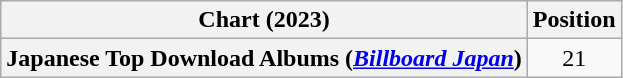<table class="wikitable unsortable plainrowheaders" style="text-align:center">
<tr>
<th scope="col">Chart (2023)</th>
<th scope="col">Position</th>
</tr>
<tr>
<th scope="row">Japanese Top Download Albums (<em><a href='#'>Billboard Japan</a></em>)</th>
<td>21</td>
</tr>
</table>
